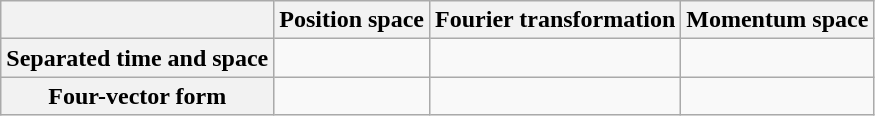<table class="wikitable">
<tr>
<th></th>
<th>Position space<br></th>
<th>Fourier transformation<br></th>
<th>Momentum space<br></th>
</tr>
<tr>
<th>Separated time and space</th>
<td></td>
<td></td>
<td></td>
</tr>
<tr>
<th>Four-vector form</th>
<td></td>
<td></td>
<td></td>
</tr>
</table>
